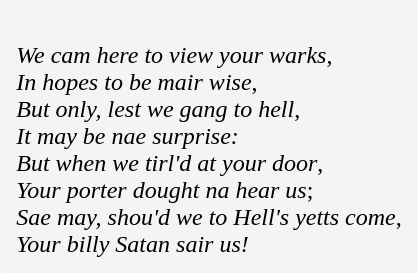<table cellpadding=10 border="0" align=center>
<tr>
<td bgcolor=#f4f4f4><br><em>We cam here to view your warks</em>,<br> 
<em>In hopes to be mair wise</em>,<br> 
<em>But only, lest we gang to hell</em>,<br> 
<em>It may be nae surprise:</em><br><em>But when we tirl'd at your door</em>,<br> 
<em>Your porter dought na hear us</em>;<br>
<em>Sae may, shou'd we to Hell's yetts come</em>,<br>
<em> Your billy Satan sair us!</em><br></td>
</tr>
</table>
